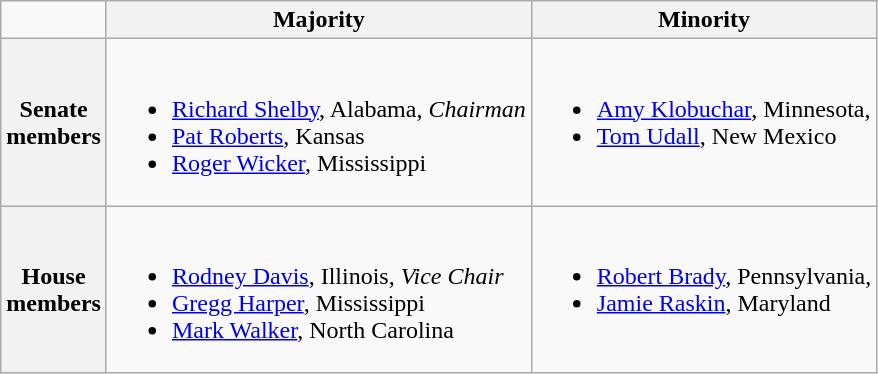<table class=wikitable>
<tr>
<td></td>
<th>Majority</th>
<th>Minority</th>
</tr>
<tr>
<th>Senate<br>members </th>
<td valign="top" ><br><ul><li><a href='#'>Richard Shelby</a>, Alabama, <em>Chairman</em></li><li><a href='#'>Pat Roberts</a>, Kansas</li><li><a href='#'>Roger Wicker</a>, Mississippi</li></ul></td>
<td valign="top" ><br><ul><li><a href='#'>Amy Klobuchar</a>, Minnesota,</li><li><a href='#'>Tom Udall</a>, New Mexico</li></ul></td>
</tr>
<tr>
<th>House<br>members </th>
<td valign="top" ><br><ul><li><a href='#'>Rodney Davis</a>, Illinois, <em>Vice Chair</em></li><li><a href='#'>Gregg Harper</a>, Mississippi</li><li><a href='#'>Mark Walker</a>, North Carolina</li></ul></td>
<td valign="top" ><br><ul><li><a href='#'>Robert Brady</a>, Pennsylvania,</li><li><a href='#'>Jamie Raskin</a>, Maryland</li></ul></td>
</tr>
</table>
